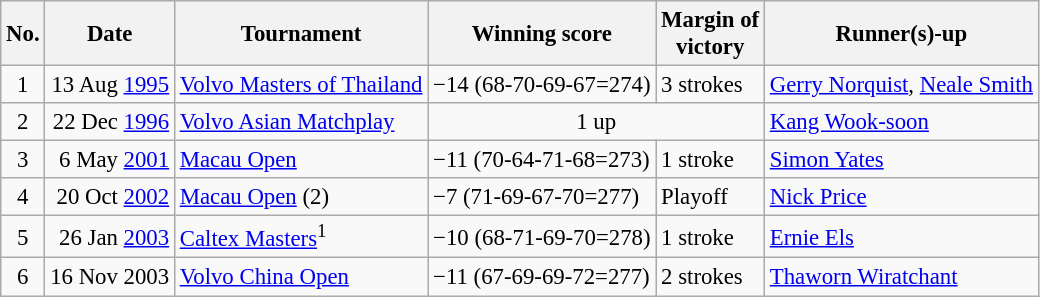<table class="wikitable" style="font-size:95%;">
<tr>
<th>No.</th>
<th>Date</th>
<th>Tournament</th>
<th>Winning score</th>
<th>Margin of<br>victory</th>
<th>Runner(s)-up</th>
</tr>
<tr>
<td align=center>1</td>
<td align=right>13 Aug <a href='#'>1995</a></td>
<td><a href='#'>Volvo Masters of Thailand</a></td>
<td>−14 (68-70-69-67=274)</td>
<td>3 strokes</td>
<td> <a href='#'>Gerry Norquist</a>,  <a href='#'>Neale Smith</a></td>
</tr>
<tr>
<td align=center>2</td>
<td align=right>22 Dec <a href='#'>1996</a></td>
<td><a href='#'>Volvo Asian Matchplay</a></td>
<td colspan=2 align=center>1 up</td>
<td> <a href='#'>Kang Wook-soon</a></td>
</tr>
<tr>
<td align=center>3</td>
<td align=right>6 May <a href='#'>2001</a></td>
<td><a href='#'>Macau Open</a></td>
<td>−11 (70-64-71-68=273)</td>
<td>1 stroke</td>
<td> <a href='#'>Simon Yates</a></td>
</tr>
<tr>
<td align=center>4</td>
<td align=right>20 Oct <a href='#'>2002</a></td>
<td><a href='#'>Macau Open</a> (2)</td>
<td>−7 (71-69-67-70=277)</td>
<td>Playoff</td>
<td> <a href='#'>Nick Price</a></td>
</tr>
<tr>
<td align=center>5</td>
<td align=right>26 Jan <a href='#'>2003</a></td>
<td><a href='#'>Caltex Masters</a><sup>1</sup></td>
<td>−10 (68-71-69-70=278)</td>
<td>1 stroke</td>
<td> <a href='#'>Ernie Els</a></td>
</tr>
<tr>
<td align=center>6</td>
<td align=right>16 Nov 2003</td>
<td><a href='#'>Volvo China Open</a></td>
<td>−11 (67-69-69-72=277)</td>
<td>2 strokes</td>
<td> <a href='#'>Thaworn Wiratchant</a></td>
</tr>
</table>
